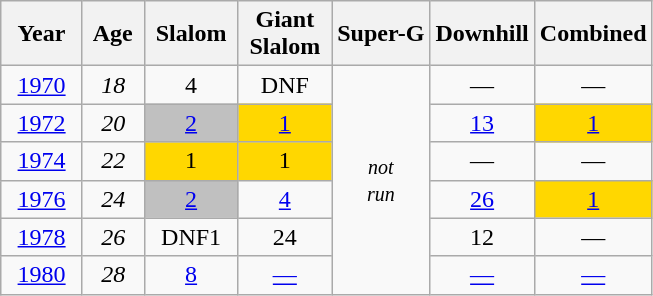<table class=wikitable style="text-align:center">
<tr>
<th>  Year  </th>
<th> Age </th>
<th> Slalom </th>
<th>Giant<br> Slalom </th>
<th>Super-G</th>
<th>Downhill</th>
<th>Combined</th>
</tr>
<tr>
<td><a href='#'>1970</a></td>
<td><em>18</em></td>
<td>4</td>
<td>DNF</td>
<td rowspan=6><small><em>not<br>run</em></small></td>
<td>—</td>
<td>—</td>
</tr>
<tr>
<td><a href='#'>1972</a></td>
<td><em>20</em></td>
<td style="background:silver;"><a href='#'>2</a></td>
<td style="background:gold;"><a href='#'>1</a></td>
<td><a href='#'>13</a></td>
<td style="background:gold;"><a href='#'>1</a></td>
</tr>
<tr>
<td><a href='#'>1974</a></td>
<td><em>22</em></td>
<td style="background:gold;">1</td>
<td style="background:gold;">1</td>
<td>—</td>
<td>—</td>
</tr>
<tr>
<td><a href='#'>1976</a></td>
<td><em>24</em></td>
<td style="background:silver;"><a href='#'>2</a></td>
<td><a href='#'>4</a></td>
<td><a href='#'>26</a></td>
<td style="background:gold;"><a href='#'>1</a></td>
</tr>
<tr>
<td><a href='#'>1978</a></td>
<td><em>26</em></td>
<td>DNF1</td>
<td>24</td>
<td>12</td>
<td>—</td>
</tr>
<tr>
<td><a href='#'>1980</a></td>
<td><em>28</em></td>
<td><a href='#'>8</a></td>
<td><a href='#'>—</a></td>
<td><a href='#'>—</a></td>
<td><a href='#'>—</a></td>
</tr>
</table>
